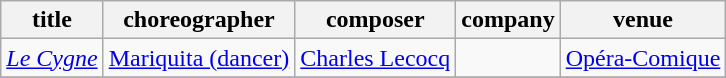<table class="wikitable">
<tr>
<th>title</th>
<th>choreographer</th>
<th>composer</th>
<th>company</th>
<th>venue</th>
</tr>
<tr>
<td><em><a href='#'> Le Cygne</a></em></td>
<td><a href='#'>Mariquita (dancer)</a></td>
<td><a href='#'>Charles Lecocq</a></td>
<td></td>
<td><a href='#'>Opéra-Comique</a></td>
</tr>
<tr>
</tr>
</table>
